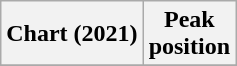<table class="wikitable sortable plainrowheaders" style="text-align:center">
<tr>
<th scope="col">Chart (2021)</th>
<th scope="col">Peak<br>position</th>
</tr>
<tr>
</tr>
</table>
